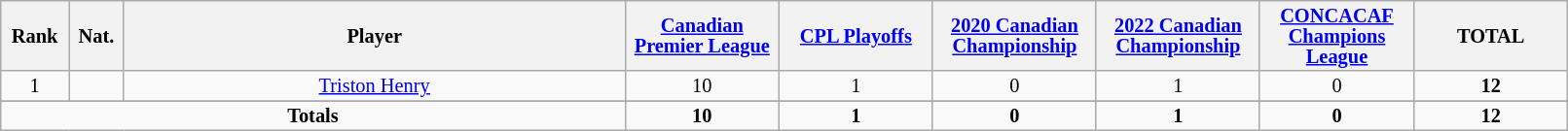<table class="wikitable sortable alternance" style="font-size:85%; text-align:center; line-height:14px; width:85%;">
<tr>
<th width=10>Rank</th>
<th width=10>Nat.</th>
<th scope="col" style="width:275px;">Player</th>
<th width=80><a href='#'>Canadian Premier League</a></th>
<th width=80><a href='#'>CPL Playoffs</a></th>
<th width=80><a href='#'>2020 Canadian Championship</a></th>
<th width=80><a href='#'>2022 Canadian Championship</a></th>
<th width=80><a href='#'>CONCACAF Champions League</a></th>
<th width=80>TOTAL</th>
</tr>
<tr>
<td>1</td>
<td></td>
<td><a href='#'>Triston Henry</a></td>
<td>10</td>
<td>1</td>
<td>0</td>
<td>1</td>
<td>0</td>
<td><strong>12</strong></td>
</tr>
<tr>
</tr>
<tr class="sortbottom">
<td colspan="3"><strong>Totals</strong></td>
<td><strong>10</strong></td>
<td><strong>1</strong></td>
<td><strong>0</strong></td>
<td><strong>1</strong></td>
<td><strong>0</strong></td>
<td><strong>12</strong></td>
</tr>
</table>
